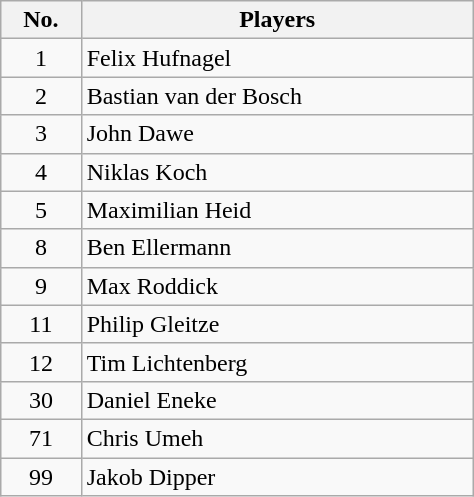<table class="wikitable" style="text-align: center; width:25%">
<tr>
<th>No.</th>
<th>Players</th>
</tr>
<tr>
<td>1</td>
<td align="left">Felix Hufnagel</td>
</tr>
<tr>
<td>2</td>
<td align="left">Bastian van der Bosch</td>
</tr>
<tr>
<td>3</td>
<td align="left">John Dawe</td>
</tr>
<tr>
<td>4</td>
<td align="left">Niklas Koch</td>
</tr>
<tr>
<td>5</td>
<td align="left">Maximilian Heid</td>
</tr>
<tr>
<td>8</td>
<td align="left">Ben Ellermann</td>
</tr>
<tr>
<td>9</td>
<td align="left">Max Roddick</td>
</tr>
<tr>
<td>11</td>
<td align="left">Philip Gleitze</td>
</tr>
<tr>
<td>12</td>
<td align="left">Tim Lichtenberg</td>
</tr>
<tr>
<td>30</td>
<td align="left">Daniel Eneke</td>
</tr>
<tr>
<td>71</td>
<td align="left">Chris Umeh</td>
</tr>
<tr>
<td>99</td>
<td align="left">Jakob Dipper</td>
</tr>
</table>
